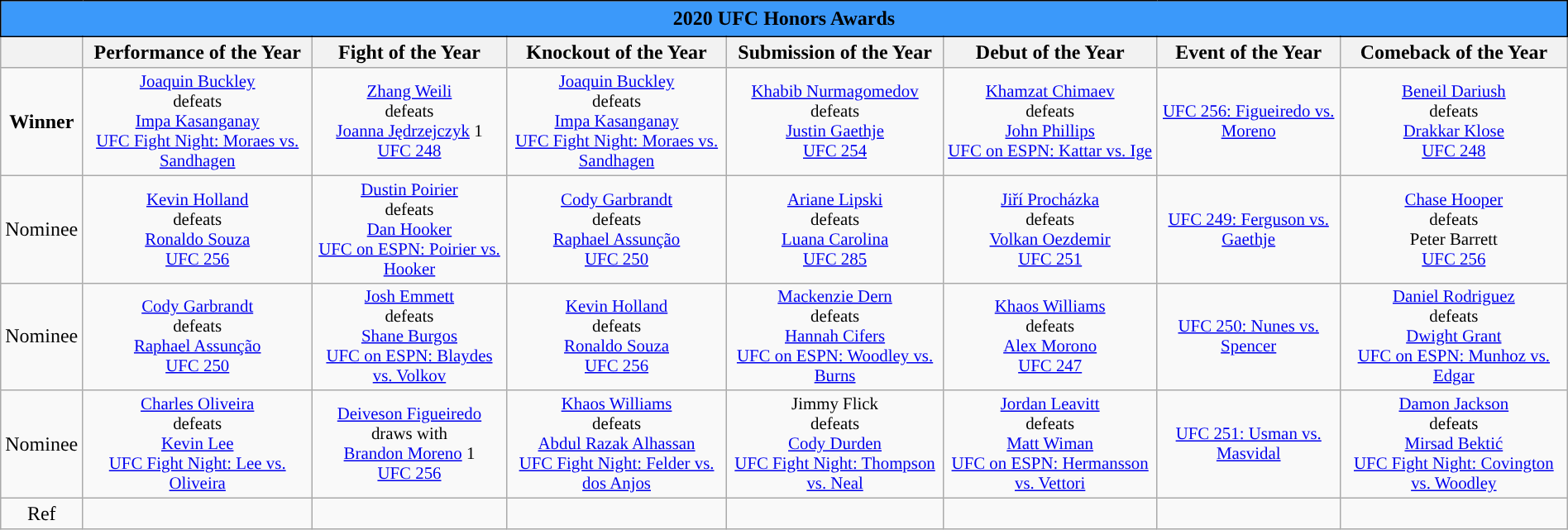<table class="wikitable" width="100%" style="text-align:Center">
<tr>
<th colspan="8" style="border: 1px solid black; padding: 5px; background: #3B99FA;">2020 UFC Honors Awards</th>
</tr>
<tr>
<th></th>
<th>Performance of the Year</th>
<th>Fight of the Year</th>
<th>Knockout of the Year</th>
<th>Submission of the Year</th>
<th>Debut of the Year</th>
<th>Event of the Year</th>
<th>Comeback of the Year</th>
</tr>
<tr>
<td><strong>Winner</strong></td>
<td style="font-size:87%"><a href='#'>Joaquin Buckley</a> <br> defeats <br> <a href='#'>Impa Kasanganay</a> <br> <a href='#'>UFC Fight Night: Moraes vs. Sandhagen</a></td>
<td style="font-size:87%"><a href='#'>Zhang Weili</a> <br> defeats <br> <a href='#'>Joanna Jędrzejczyk</a> 1 <br> <a href='#'>UFC 248</a></td>
<td style="font-size:87%"><a href='#'>Joaquin Buckley</a> <br> defeats <br> <a href='#'>Impa Kasanganay</a> <br> <a href='#'>UFC Fight Night: Moraes vs. Sandhagen</a></td>
<td style="font-size:87%"><a href='#'>Khabib Nurmagomedov</a> <br> defeats <br> <a href='#'>Justin Gaethje</a> <br> <a href='#'>UFC 254</a></td>
<td style="font-size:87%"><a href='#'>Khamzat Chimaev</a> <br> defeats <br> <a href='#'>John Phillips</a> <br> <a href='#'>UFC on ESPN: Kattar vs. Ige</a></td>
<td style="font-size:87%"><a href='#'>UFC 256: Figueiredo vs. Moreno</a></td>
<td style="font-size:87%"><a href='#'>Beneil Dariush</a> <br> defeats <br> <a href='#'>Drakkar Klose</a> <br> <a href='#'>UFC 248</a></td>
</tr>
<tr>
<td>Nominee</td>
<td style="font-size:87%"><a href='#'>Kevin Holland</a> <br> defeats <br> <a href='#'>Ronaldo Souza</a> <br> <a href='#'>UFC 256</a></td>
<td style="font-size:87%"><a href='#'>Dustin Poirier</a> <br> defeats <br> <a href='#'>Dan Hooker</a> <br> <a href='#'>UFC on ESPN: Poirier vs. Hooker</a></td>
<td style="font-size:87%"><a href='#'>Cody Garbrandt</a> <br> defeats <br> <a href='#'>Raphael Assunção</a> <br> <a href='#'>UFC 250</a></td>
<td style="font-size:87%"><a href='#'>Ariane Lipski</a> <br> defeats <br> <a href='#'>Luana Carolina</a> <br> <a href='#'>UFC 285</a></td>
<td style="font-size:87%"><a href='#'>Jiří Procházka</a> <br> defeats <br> <a href='#'>Volkan Oezdemir</a> <br> <a href='#'>UFC 251</a></td>
<td style="font-size:87%"><a href='#'>UFC 249: Ferguson vs. Gaethje</a></td>
<td style="font-size:87%"><a href='#'>Chase Hooper</a> <br> defeats <br> Peter Barrett <br> <a href='#'>UFC 256</a></td>
</tr>
<tr>
<td>Nominee</td>
<td style="font-size:87%"><a href='#'>Cody Garbrandt</a> <br> defeats <br> <a href='#'>Raphael Assunção</a> <br> <a href='#'>UFC 250</a></td>
<td style="font-size:87%"><a href='#'>Josh Emmett</a> <br> defeats <br> <a href='#'>Shane Burgos</a> <br> <a href='#'>UFC on ESPN: Blaydes vs. Volkov</a></td>
<td style="font-size:87%"><a href='#'>Kevin Holland</a> <br> defeats <br> <a href='#'>Ronaldo Souza</a> <br> <a href='#'>UFC 256</a></td>
<td style="font-size:87%"><a href='#'>Mackenzie Dern</a> <br> defeats <br> <a href='#'>Hannah Cifers</a> <br> <a href='#'>UFC on ESPN: Woodley vs. Burns</a></td>
<td style="font-size:87%"><a href='#'>Khaos Williams</a> <br> defeats <br> <a href='#'>Alex Morono</a> <br> <a href='#'>UFC 247</a></td>
<td style="font-size:87%"><a href='#'>UFC 250: Nunes vs. Spencer</a></td>
<td style="font-size:87%"><a href='#'>Daniel Rodriguez</a> <br> defeats <br> <a href='#'>Dwight Grant</a> <br> <a href='#'>UFC on ESPN: Munhoz vs. Edgar</a></td>
</tr>
<tr>
<td>Nominee</td>
<td style="font-size:87%"><a href='#'>Charles Oliveira</a> <br> defeats <br> <a href='#'>Kevin Lee</a> <br> <a href='#'>UFC Fight Night: Lee vs. Oliveira</a></td>
<td style="font-size:87%"><a href='#'>Deiveson Figueiredo</a> <br> draws with <br> <a href='#'>Brandon Moreno</a> 1 <br> <a href='#'>UFC 256</a></td>
<td style="font-size:87%"><a href='#'>Khaos Williams</a> <br> defeats <br> <a href='#'>Abdul Razak Alhassan</a> <br> <a href='#'>UFC Fight Night: Felder vs. dos Anjos</a></td>
<td style="font-size:87%">Jimmy Flick <br> defeats <br> <a href='#'>Cody Durden</a> <br> <a href='#'>UFC Fight Night: Thompson vs. Neal</a></td>
<td style="font-size:87%"><a href='#'>Jordan Leavitt</a> <br> defeats <br> <a href='#'>Matt Wiman</a> <br> <a href='#'>UFC on ESPN: Hermansson vs. Vettori</a></td>
<td style="font-size:87%"><a href='#'>UFC 251: Usman vs. Masvidal</a></td>
<td style="font-size:87%"><a href='#'>Damon Jackson</a> <br> defeats <br> <a href='#'>Mirsad Bektić</a> <br> <a href='#'>UFC Fight Night: Covington vs. Woodley</a></td>
</tr>
<tr>
<td>Ref</td>
<td></td>
<td></td>
<td></td>
<td></td>
<td></td>
<td></td>
<td></td>
</tr>
</table>
